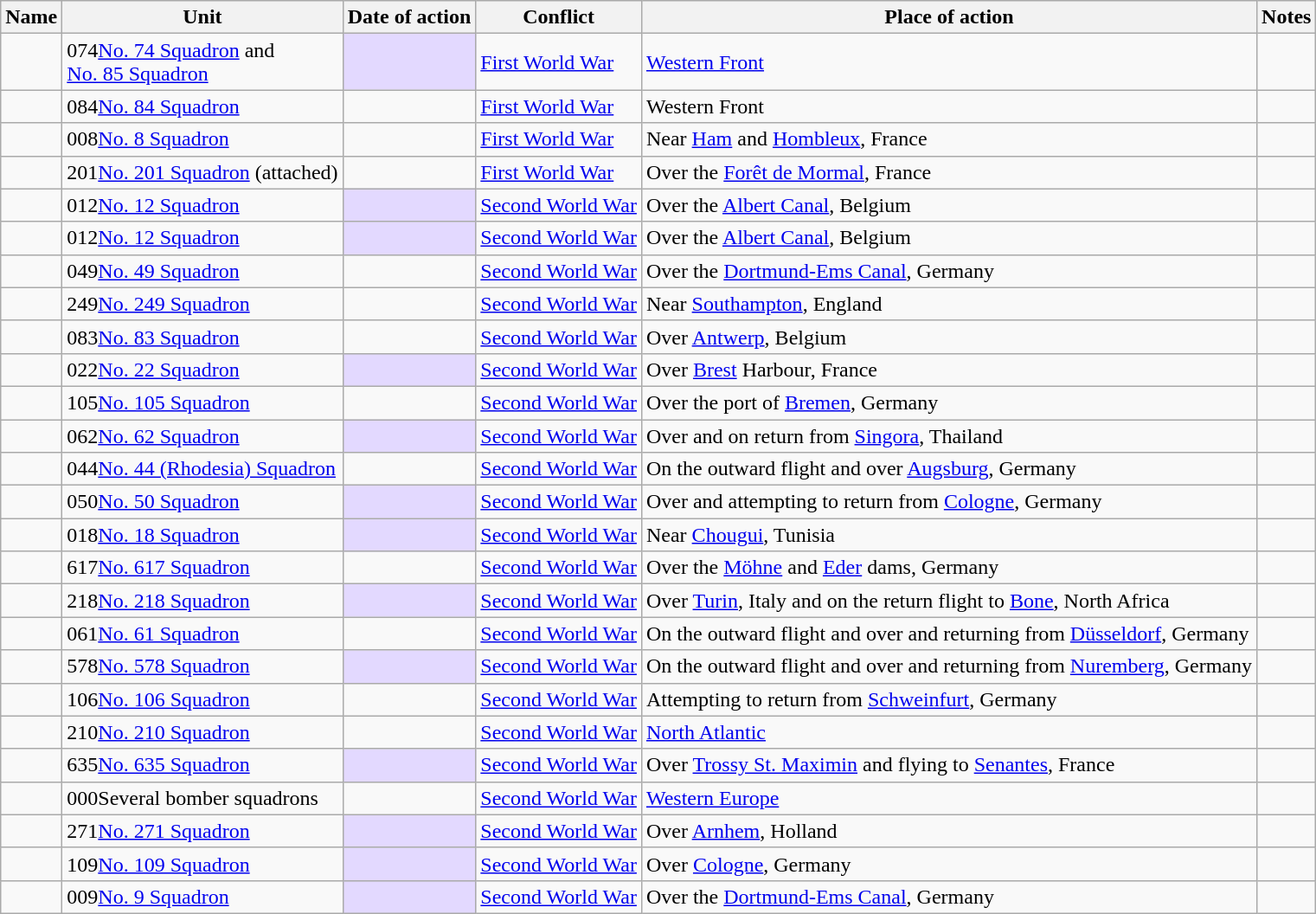<table class="wikitable sortable">
<tr>
<th>Name</th>
<th>Unit</th>
<th>Date of action</th>
<th>Conflict</th>
<th>Place of action</th>
<th class="unsortable">Notes</th>
</tr>
<tr>
<td></td>
<td><span>074</span><a href='#'>No. 74 Squadron</a> and <br><a href='#'>No. 85 Squadron</a></td>
<td style="background:#e3d9ff;" align="center"></td>
<td><a href='#'>First World War</a></td>
<td><a href='#'>Western Front</a></td>
<td></td>
</tr>
<tr>
<td></td>
<td><span>084</span><a href='#'>No. 84 Squadron</a></td>
<td align="center"></td>
<td><a href='#'>First World War</a></td>
<td>Western Front</td>
<td></td>
</tr>
<tr>
<td></td>
<td><span>008</span><a href='#'>No. 8 Squadron</a></td>
<td align="center"></td>
<td><a href='#'>First World War</a></td>
<td>Near <a href='#'>Ham</a> and <a href='#'>Hombleux</a>, France</td>
<td></td>
</tr>
<tr>
<td></td>
<td><span>201</span><a href='#'>No. 201 Squadron</a> (attached)</td>
<td align="center"></td>
<td><a href='#'>First World War</a></td>
<td>Over the <a href='#'>Forêt de Mormal</a>, France</td>
<td></td>
</tr>
<tr>
<td></td>
<td><span>012</span><a href='#'>No. 12 Squadron</a></td>
<td style="background:#e3d9ff;" align="center"></td>
<td><a href='#'>Second World War</a></td>
<td>Over the <a href='#'>Albert Canal</a>, Belgium</td>
<td></td>
</tr>
<tr>
<td></td>
<td><span>012</span><a href='#'>No. 12 Squadron</a></td>
<td style="background:#e3d9ff;" align="center"></td>
<td><a href='#'>Second World War</a></td>
<td>Over the <a href='#'>Albert Canal</a>, Belgium</td>
<td></td>
</tr>
<tr>
<td></td>
<td><span>049</span><a href='#'>No. 49 Squadron</a></td>
<td align="center"></td>
<td><a href='#'>Second World War</a></td>
<td>Over the <a href='#'>Dortmund-Ems Canal</a>, Germany</td>
<td></td>
</tr>
<tr>
<td></td>
<td><span>249</span><a href='#'>No. 249 Squadron</a></td>
<td align="center"></td>
<td><a href='#'>Second World War</a></td>
<td>Near <a href='#'>Southampton</a>, England</td>
<td></td>
</tr>
<tr>
<td></td>
<td><span>083</span><a href='#'>No. 83 Squadron</a></td>
<td align="center"></td>
<td><a href='#'>Second World War</a></td>
<td>Over <a href='#'>Antwerp</a>, Belgium</td>
<td></td>
</tr>
<tr>
<td></td>
<td><span>022</span><a href='#'>No. 22 Squadron</a></td>
<td style="background:#e3d9ff;" align="center"></td>
<td><a href='#'>Second World War</a></td>
<td>Over <a href='#'>Brest</a> Harbour, France</td>
<td></td>
</tr>
<tr>
<td></td>
<td><span>105</span><a href='#'>No. 105 Squadron</a></td>
<td align="center"></td>
<td><a href='#'>Second World War</a></td>
<td>Over the port of <a href='#'>Bremen</a>, Germany</td>
<td></td>
</tr>
<tr>
<td></td>
<td><span>062</span><a href='#'>No. 62 Squadron</a></td>
<td style="background:#e3d9ff;" align="center"></td>
<td><a href='#'>Second World War</a></td>
<td>Over and on return from <a href='#'>Singora</a>, Thailand</td>
<td></td>
</tr>
<tr>
<td></td>
<td><span>044</span><a href='#'>No. 44 (Rhodesia) Squadron</a></td>
<td align="center"></td>
<td><a href='#'>Second World War</a></td>
<td>On the outward flight and over <a href='#'>Augsburg</a>, Germany</td>
<td></td>
</tr>
<tr>
<td></td>
<td><span>050</span><a href='#'>No. 50 Squadron</a></td>
<td style="background:#e3d9ff;" align="center"></td>
<td><a href='#'>Second World War</a></td>
<td>Over and attempting to return from <a href='#'>Cologne</a>, Germany</td>
<td></td>
</tr>
<tr>
<td></td>
<td><span>018</span><a href='#'>No. 18 Squadron</a></td>
<td style="background:#e3d9ff;" align="center"></td>
<td><a href='#'>Second World War</a></td>
<td>Near <a href='#'>Chougui</a>, Tunisia</td>
<td></td>
</tr>
<tr>
<td></td>
<td><span>617</span><a href='#'>No. 617 Squadron</a></td>
<td align="center"></td>
<td><a href='#'>Second World War</a></td>
<td>Over the <a href='#'>Möhne</a> and <a href='#'>Eder</a> dams, Germany</td>
<td></td>
</tr>
<tr>
<td></td>
<td><span>218</span><a href='#'>No. 218 Squadron</a></td>
<td style="background:#e3d9ff;" align="center"></td>
<td><a href='#'>Second World War</a></td>
<td>Over <a href='#'>Turin</a>, Italy and on the return flight to <a href='#'>Bone</a>, North Africa</td>
<td></td>
</tr>
<tr>
<td></td>
<td><span>061</span><a href='#'>No. 61 Squadron</a></td>
<td align="center"></td>
<td><a href='#'>Second World War</a></td>
<td>On the outward flight and over and returning from <a href='#'>Düsseldorf</a>, Germany</td>
<td></td>
</tr>
<tr>
<td></td>
<td><span>578</span><a href='#'>No. 578 Squadron</a></td>
<td style="background:#e3d9ff;" align="center"></td>
<td><a href='#'>Second World War</a></td>
<td>On the outward flight and over and returning from <a href='#'>Nuremberg</a>, Germany</td>
<td></td>
</tr>
<tr>
<td></td>
<td><span>106</span><a href='#'>No. 106 Squadron</a></td>
<td align="center"></td>
<td><a href='#'>Second World War</a></td>
<td>Attempting to return from <a href='#'>Schweinfurt</a>, Germany</td>
<td></td>
</tr>
<tr>
<td></td>
<td><span>210</span><a href='#'>No. 210 Squadron</a></td>
<td align="center"></td>
<td><a href='#'>Second World War</a></td>
<td><a href='#'>North Atlantic</a></td>
<td></td>
</tr>
<tr>
<td></td>
<td><span>635</span><a href='#'>No. 635 Squadron</a></td>
<td style="background:#e3d9ff;" align="center"></td>
<td><a href='#'>Second World War</a></td>
<td>Over <a href='#'>Trossy St. Maximin</a> and flying to <a href='#'>Senantes</a>, France</td>
<td></td>
</tr>
<tr>
<td></td>
<td><span>000</span>Several bomber squadrons</td>
<td align="center"></td>
<td><a href='#'>Second World War</a></td>
<td><a href='#'>Western Europe</a></td>
<td></td>
</tr>
<tr>
<td></td>
<td><span>271</span><a href='#'>No. 271 Squadron</a></td>
<td style="background:#e3d9ff;" align="center"></td>
<td><a href='#'>Second World War</a></td>
<td>Over <a href='#'>Arnhem</a>, Holland</td>
<td></td>
</tr>
<tr>
<td></td>
<td><span>109</span><a href='#'>No. 109 Squadron</a></td>
<td style="background:#e3d9ff;" align="center"></td>
<td><a href='#'>Second World War</a></td>
<td>Over <a href='#'>Cologne</a>, Germany</td>
<td></td>
</tr>
<tr>
<td></td>
<td><span>009</span><a href='#'>No. 9 Squadron</a></td>
<td style="background:#e3d9ff;" align="center"></td>
<td><a href='#'>Second World War</a></td>
<td>Over the <a href='#'>Dortmund-Ems Canal</a>, Germany</td>
<td></td>
</tr>
</table>
